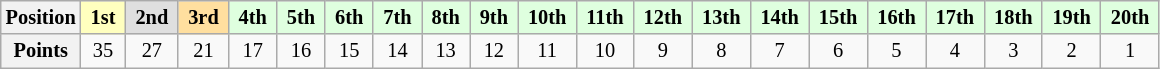<table class="wikitable" style="font-size:85%; text-align:center">
<tr>
<th>Position</th>
<td style="background:#ffffbf;"> <strong>1st</strong> </td>
<td style="background:#dfdfdf;"> <strong>2nd</strong> </td>
<td style="background:#ffdf9f;"> <strong>3rd</strong> </td>
<td style="background:#dfffdf;"> <strong>4th</strong> </td>
<td style="background:#dfffdf;"> <strong>5th</strong> </td>
<td style="background:#dfffdf;"> <strong>6th</strong> </td>
<td style="background:#dfffdf;"> <strong>7th</strong> </td>
<td style="background:#dfffdf;"> <strong>8th</strong> </td>
<td style="background:#dfffdf;"> <strong>9th</strong> </td>
<td style="background:#dfffdf;"> <strong>10th</strong> </td>
<td style="background:#dfffdf;"> <strong>11th</strong> </td>
<td style="background:#dfffdf;"> <strong>12th</strong> </td>
<td style="background:#dfffdf;"> <strong>13th</strong> </td>
<td style="background:#dfffdf;"> <strong>14th</strong> </td>
<td style="background:#dfffdf;"> <strong>15th</strong> </td>
<td style="background:#dfffdf;"> <strong>16th</strong> </td>
<td style="background:#dfffdf;"> <strong>17th</strong> </td>
<td style="background:#dfffdf;"> <strong>18th</strong> </td>
<td style="background:#dfffdf;"> <strong>19th</strong> </td>
<td style="background:#dfffdf;"> <strong>20th</strong> </td>
</tr>
<tr>
<th>Points</th>
<td>35</td>
<td>27</td>
<td>21</td>
<td>17</td>
<td>16</td>
<td>15</td>
<td>14</td>
<td>13</td>
<td>12</td>
<td>11</td>
<td>10</td>
<td>9</td>
<td>8</td>
<td>7</td>
<td>6</td>
<td>5</td>
<td>4</td>
<td>3</td>
<td>2</td>
<td>1</td>
</tr>
</table>
